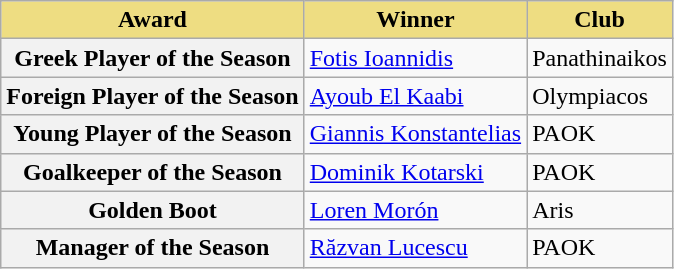<table class="wikitable">
<tr>
<th style="background-color: #eedd82">Award</th>
<th style="background-color: #eedd82">Winner</th>
<th style="background-color: #eedd82">Club</th>
</tr>
<tr>
<th>Greek Player of the Season</th>
<td> <a href='#'>Fotis Ioannidis</a></td>
<td>Panathinaikos</td>
</tr>
<tr>
<th>Foreign Player of the Season</th>
<td> <a href='#'>Ayoub El Kaabi</a></td>
<td>Olympiacos</td>
</tr>
<tr>
<th>Young Player of the Season</th>
<td> <a href='#'>Giannis Konstantelias</a></td>
<td>PAOK</td>
</tr>
<tr>
<th>Goalkeeper of the Season</th>
<td> <a href='#'>Dominik Kotarski</a></td>
<td>PAOK</td>
</tr>
<tr>
<th>Golden Boot</th>
<td> <a href='#'>Loren Morón</a></td>
<td>Aris</td>
</tr>
<tr>
<th>Manager of the Season</th>
<td> <a href='#'>Răzvan Lucescu</a></td>
<td>PAOK</td>
</tr>
</table>
